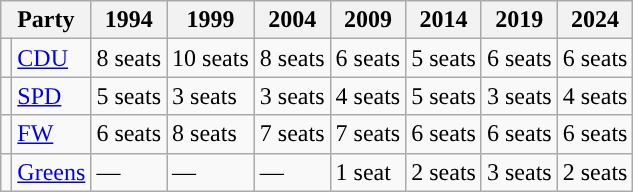<table class="wikitable">
<tr>
<th colspan="2">Party</th>
<th>1994</th>
<th>1999</th>
<th>2004</th>
<th>2009</th>
<th>2014</th>
<th>2019</th>
<th>2024</th>
</tr>
<tr>
<td></td>
<td><a href='#'>CDU</a></td>
<td>8 seats</td>
<td>10 seats</td>
<td>8 seats</td>
<td>6 seats</td>
<td>5 seats</td>
<td>6 seats</td>
<td>6 seats</td>
</tr>
<tr>
<td></td>
<td><a href='#'>SPD</a></td>
<td>5 seats</td>
<td>3 seats</td>
<td>3 seats</td>
<td>4 seats</td>
<td>5 seats</td>
<td>3 seats</td>
<td>4 seats</td>
</tr>
<tr>
<td></td>
<td><a href='#'>FW</a></td>
<td>6 seats</td>
<td>8 seats</td>
<td>7 seats</td>
<td>7 seats</td>
<td>6 seats</td>
<td>6 seats</td>
<td>6 seats</td>
</tr>
<tr>
<td></td>
<td><a href='#'>Greens</a></td>
<td>—</td>
<td>—</td>
<td>—</td>
<td>1 seat</td>
<td>2 seats</td>
<td>3 seats</td>
<td>2 seats</td>
</tr>
</table>
